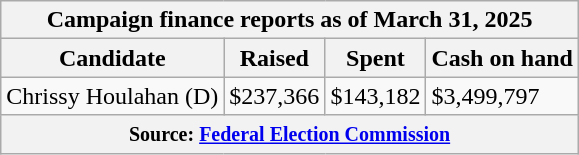<table class="wikitable sortable">
<tr>
<th colspan=4>Campaign finance reports as of March 31, 2025</th>
</tr>
<tr style="text-align:center;">
<th>Candidate</th>
<th>Raised</th>
<th>Spent</th>
<th>Cash on hand</th>
</tr>
<tr>
<td>Chrissy Houlahan (D)</td>
<td>$237,366</td>
<td>$143,182</td>
<td>$3,499,797</td>
</tr>
<tr>
<th colspan="4"><small>Source: <a href='#'>Federal Election Commission</a></small></th>
</tr>
</table>
